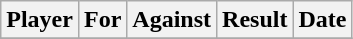<table class="wikitable">
<tr>
<th>Player</th>
<th>For</th>
<th>Against</th>
<th>Result</th>
<th>Date</th>
</tr>
<tr>
</tr>
</table>
